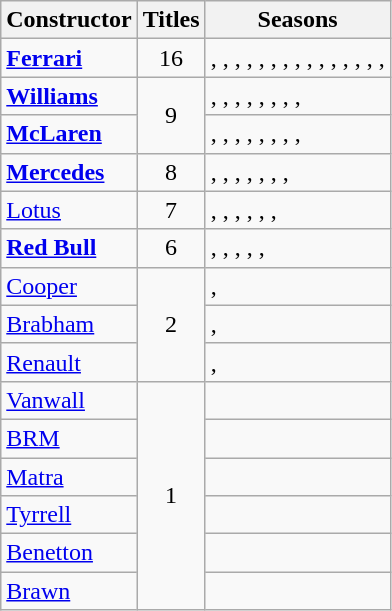<table class="wikitable">
<tr>
<th scope="col">Constructor</th>
<th scope="col">Titles</th>
<th scope="col">Seasons</th>
</tr>
<tr>
<td><strong><a href='#'>Ferrari</a></strong></td>
<td align="center">16</td>
<td>, , , , , , , , , , , , , , , </td>
</tr>
<tr>
<td><strong><a href='#'>Williams</a></strong></td>
<td rowspan="2" style="text-align:center;">9</td>
<td>, , , , , , , , </td>
</tr>
<tr>
<td><strong><a href='#'>McLaren</a></strong></td>
<td>, , , , , , , , </td>
</tr>
<tr>
<td><strong><a href='#'>Mercedes</a></strong></td>
<td align="center">8</td>
<td>, , , , , , , </td>
</tr>
<tr>
<td><a href='#'>Lotus</a></td>
<td align="center">7</td>
<td>, , , , , , </td>
</tr>
<tr>
<td><strong><a href='#'>Red Bull</a></strong></td>
<td align="center">6</td>
<td>, , , , ,  </td>
</tr>
<tr>
<td><a href='#'>Cooper</a></td>
<td align="center" rowspan="3">2</td>
<td>, </td>
</tr>
<tr>
<td><a href='#'>Brabham</a></td>
<td>, </td>
</tr>
<tr>
<td><a href='#'>Renault</a></td>
<td>, </td>
</tr>
<tr>
<td><a href='#'>Vanwall</a></td>
<td align="center" rowspan="6">1</td>
<td></td>
</tr>
<tr>
<td><a href='#'>BRM</a></td>
<td></td>
</tr>
<tr>
<td><a href='#'>Matra</a></td>
<td></td>
</tr>
<tr>
<td><a href='#'>Tyrrell</a></td>
<td></td>
</tr>
<tr>
<td><a href='#'>Benetton</a></td>
<td></td>
</tr>
<tr>
<td><a href='#'>Brawn</a></td>
<td></td>
</tr>
</table>
